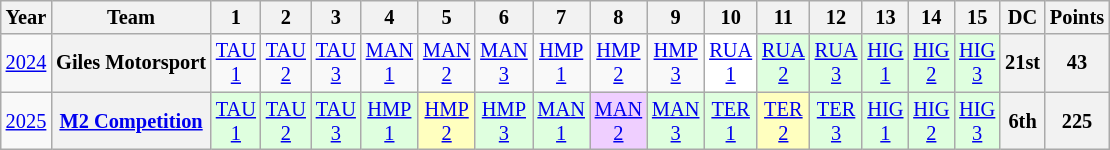<table class="wikitable" style="text-align:center; font-size:85%">
<tr>
<th>Year</th>
<th>Team</th>
<th>1</th>
<th>2</th>
<th>3</th>
<th>4</th>
<th>5</th>
<th>6</th>
<th>7</th>
<th>8</th>
<th>9</th>
<th>10</th>
<th>11</th>
<th>12</th>
<th>13</th>
<th>14</th>
<th>15</th>
<th>DC</th>
<th>Points</th>
</tr>
<tr>
<td><a href='#'>2024</a></td>
<th nowrap>Giles Motorsport</th>
<td style="background:#;"><a href='#'>TAU<br>1</a><br></td>
<td style="background:#;"><a href='#'>TAU<br>2</a><br></td>
<td style="background:#;"><a href='#'>TAU<br>3</a><br></td>
<td style="background:#;"><a href='#'>MAN<br>1</a><br></td>
<td style="background:#;"><a href='#'>MAN<br>2</a><br></td>
<td style="background:#;"><a href='#'>MAN<br>3</a><br></td>
<td style="background:#;"><a href='#'>HMP<br>1</a><br></td>
<td style="background:#;"><a href='#'>HMP<br>2</a><br></td>
<td style="background:#;"><a href='#'>HMP<br>3</a><br></td>
<td style="background:#FFFFFF;"><a href='#'>RUA<br>1</a><br></td>
<td style="background:#DFFFDF;"><a href='#'>RUA<br>2</a><br></td>
<td style="background:#DFFFDF;"><a href='#'>RUA<br>3</a><br></td>
<td style="background:#DFFFDF;"><a href='#'>HIG<br>1</a><br></td>
<td style="background:#DFFFDF;"><a href='#'>HIG<br>2</a><br></td>
<td style="background:#DFFFDF;"><a href='#'>HIG<br>3</a><br></td>
<th>21st</th>
<th>43</th>
</tr>
<tr>
<td><a href='#'>2025</a></td>
<th nowrap><a href='#'>M2 Competition</a></th>
<td style="background:#DFFFDF;"><a href='#'>TAU<br>1</a><br></td>
<td style="background:#DFFFDF;"><a href='#'>TAU<br>2</a><br></td>
<td style="background:#DFFFDF;"><a href='#'>TAU<br>3</a><br></td>
<td style="background:#DFFFDF;"><a href='#'>HMP<br>1</a><br></td>
<td style="background:#FFFFBF;"><a href='#'>HMP<br>2</a><br></td>
<td style="background:#DFFFDF;"><a href='#'>HMP<br>3</a><br></td>
<td style="background:#DFFFDF;"><a href='#'>MAN<br>1</a><br></td>
<td style="background:#EFCFFF;"><a href='#'>MAN<br>2</a><br></td>
<td style="background:#DFFFDF;"><a href='#'>MAN<br>3</a><br></td>
<td style="background:#DFFFDF;"><a href='#'>TER<br>1</a><br></td>
<td style="background:#FFFFBF;"><a href='#'>TER<br>2</a><br></td>
<td style="background:#DFFFDF;"><a href='#'>TER<br>3</a><br></td>
<td style="background:#DFFFDF;"><a href='#'>HIG<br>1</a><br></td>
<td style="background:#DFFFDF;"><a href='#'>HIG<br>2</a><br></td>
<td style="background:#DFFFDF;"><a href='#'>HIG<br>3</a><br></td>
<th>6th</th>
<th>225</th>
</tr>
</table>
